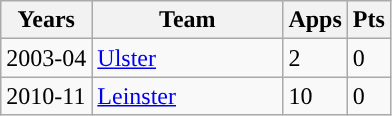<table class="wikitable" style="text-align:left;">
<tr>
<th>Years</th>
<th width=120px>Team</th>
<th>Apps</th>
<th>Pts</th>
</tr>
<tr>
<td>2003-04</td>
<td><a href='#'>Ulster</a></td>
<td>2</td>
<td>0</td>
</tr>
<tr>
<td>2010-11</td>
<td><a href='#'>Leinster</a></td>
<td>10</td>
<td>0</td>
</tr>
</table>
